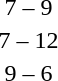<table style="text-align:center">
<tr>
<th width=200></th>
<th width=100></th>
<th width=200></th>
</tr>
<tr>
<td align=right></td>
<td>7 – 9</td>
<td align=left><strong></strong></td>
</tr>
<tr>
<td align=right></td>
<td>7 – 12</td>
<td align=left><strong></strong></td>
</tr>
<tr>
<td align=right><strong></strong></td>
<td>9 – 6</td>
<td align=left></td>
</tr>
</table>
